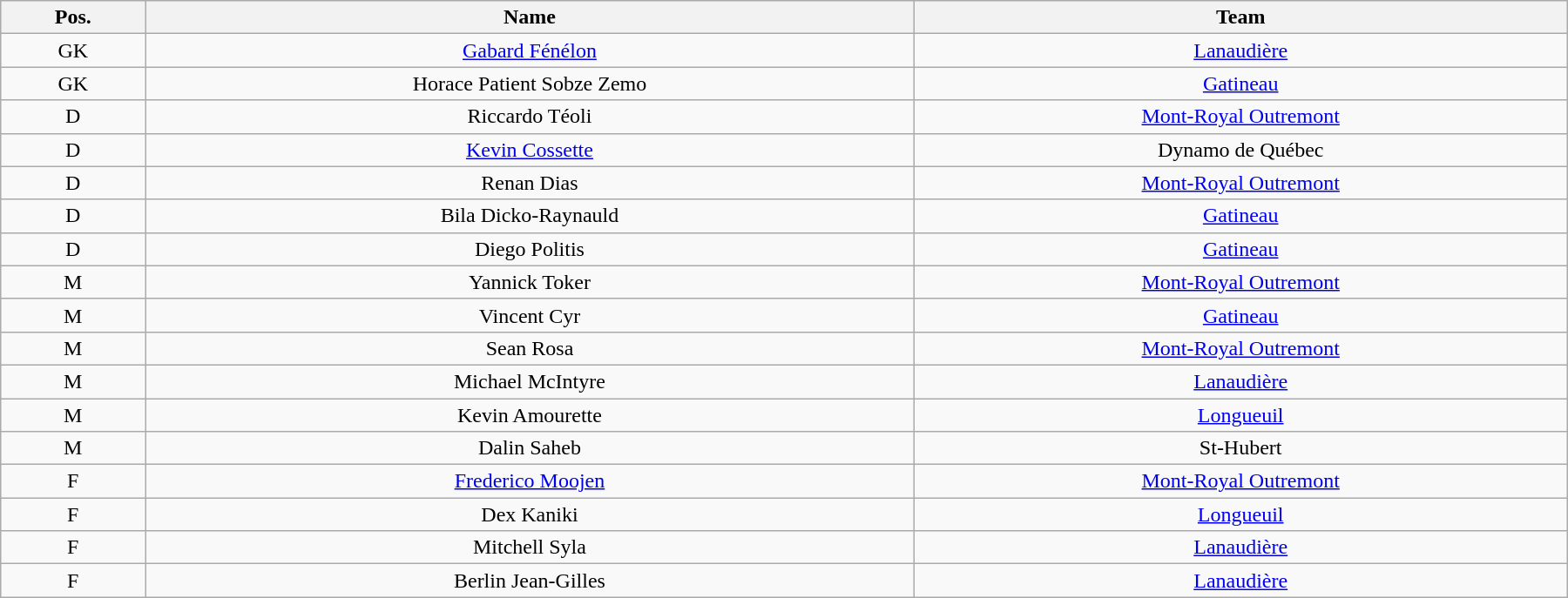<table class="wikitable mw-collapsible mw-collapsed" style="text-align: center; width: 95%; margin-left: auto; margin-right: auto">
<tr>
<th>Pos.</th>
<th>Name</th>
<th>Team</th>
</tr>
<tr>
<td>GK</td>
<td><a href='#'>Gabard Fénélon</a></td>
<td><a href='#'>Lanaudière</a></td>
</tr>
<tr>
<td>GK</td>
<td>Horace Patient Sobze Zemo</td>
<td><a href='#'>Gatineau</a></td>
</tr>
<tr>
<td>D</td>
<td>Riccardo Téoli</td>
<td><a href='#'>Mont-Royal Outremont</a></td>
</tr>
<tr>
<td>D</td>
<td><a href='#'>Kevin Cossette</a></td>
<td>Dynamo de Québec</td>
</tr>
<tr>
<td>D</td>
<td>Renan Dias</td>
<td><a href='#'>Mont-Royal Outremont</a></td>
</tr>
<tr>
<td>D</td>
<td>Bila Dicko-Raynauld</td>
<td><a href='#'>Gatineau</a></td>
</tr>
<tr>
<td>D</td>
<td>Diego Politis</td>
<td><a href='#'>Gatineau</a></td>
</tr>
<tr>
<td>M</td>
<td>Yannick Toker</td>
<td><a href='#'>Mont-Royal Outremont</a></td>
</tr>
<tr>
<td>M</td>
<td>Vincent Cyr</td>
<td><a href='#'>Gatineau</a></td>
</tr>
<tr>
<td>M</td>
<td>Sean Rosa</td>
<td><a href='#'>Mont-Royal Outremont</a></td>
</tr>
<tr>
<td>M</td>
<td>Michael McIntyre</td>
<td><a href='#'>Lanaudière</a></td>
</tr>
<tr>
<td>M</td>
<td>Kevin Amourette</td>
<td><a href='#'>Longueuil</a></td>
</tr>
<tr>
<td>M</td>
<td>Dalin Saheb</td>
<td>St-Hubert</td>
</tr>
<tr>
<td>F</td>
<td><a href='#'>Frederico Moojen</a></td>
<td><a href='#'>Mont-Royal Outremont</a></td>
</tr>
<tr>
<td>F</td>
<td>Dex Kaniki</td>
<td><a href='#'>Longueuil</a></td>
</tr>
<tr>
<td>F</td>
<td>Mitchell Syla</td>
<td><a href='#'>Lanaudière</a></td>
</tr>
<tr>
<td>F</td>
<td>Berlin Jean-Gilles</td>
<td><a href='#'>Lanaudière</a></td>
</tr>
</table>
